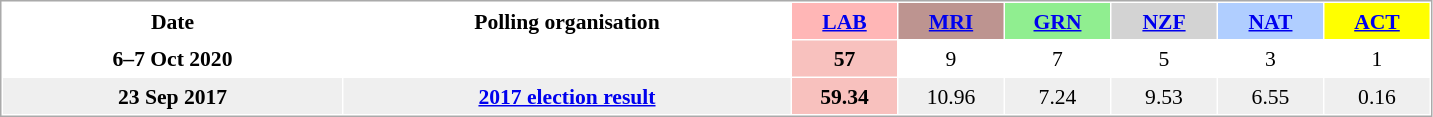<table cellpadding="5" cellspacing="1" style="font-size:90%; line-height:14px; text-align:center; border: 1px solid #aaa">
<tr>
<th style="width:15em;">Date</th>
<th style="width:20em;">Polling organisation</th>
<th style="background-color:#FFB6B6;width:60px"><a href='#'>LAB</a></th>
<th style="background-color:#BD9490;width:60px;"><a href='#'>MRI</a></th>
<th style="background-color:#90EE90;width:60px"><a href='#'>GRN</a></th>
<th style="background-color:#D3D3D3;width:60px"><a href='#'>NZF</a></th>
<th style="background-color:#B0CEFF;width:60px"><a href='#'>NAT</a></th>
<th style="background-color:#FFFF00;width:60px"><a href='#'>ACT</a></th>
</tr>
<tr>
<td><strong>6–7 Oct 2020</strong></td>
<td></td>
<td style="background:#F8C1BE"><strong>57</strong></td>
<td>9</td>
<td>7</td>
<td>5</td>
<td>3</td>
<td>1</td>
</tr>
<tr style="background:#EFEFEF;">
<td><strong>23 Sep 2017</strong></td>
<td><strong><a href='#'>2017 election result</a></strong></td>
<td style="background:#F8C1BE"><strong>59.34</strong></td>
<td>10.96</td>
<td>7.24</td>
<td>9.53</td>
<td>6.55</td>
<td>0.16</td>
</tr>
</table>
